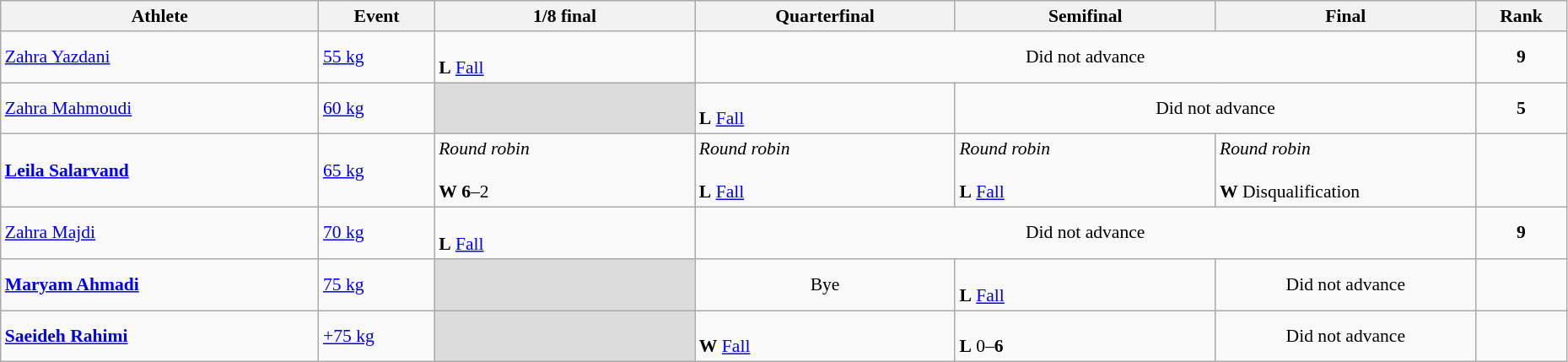<table class="wikitable" width="98%" style="text-align:left; font-size:90%">
<tr>
<th width="11%">Athlete</th>
<th width="4%">Event</th>
<th width="9%">1/8 final</th>
<th width="9%">Quarterfinal</th>
<th width="9%">Semifinal</th>
<th width="9%">Final</th>
<th width="3%">Rank</th>
</tr>
<tr>
<td><a href='#'>Zahra Yazdani</a></td>
<td><a href='#'>55 kg</a></td>
<td><br><strong>L</strong> <a href='#'>Fall</a></td>
<td colspan=3 align=center>Did not advance</td>
<td align=center><strong>9</strong></td>
</tr>
<tr>
<td><a href='#'>Zahra Mahmoudi</a></td>
<td><a href='#'>60 kg</a></td>
<td bgcolor=#DCDCDC></td>
<td><br><strong>L</strong> <a href='#'>Fall</a></td>
<td colspan=2 align=center>Did not advance</td>
<td align=center><strong>5</strong></td>
</tr>
<tr>
<td><strong><a href='#'>Leila Salarvand</a></strong></td>
<td><a href='#'>65 kg</a></td>
<td><em>Round robin</em><br><br><strong>W</strong> <strong>6</strong>–2</td>
<td><em>Round robin</em><br><br><strong>L</strong> <a href='#'>Fall</a></td>
<td><em>Round robin</em><br><br><strong>L</strong> <a href='#'>Fall</a></td>
<td><em>Round robin</em><br><br><strong>W</strong> Disqualification</td>
<td align=center></td>
</tr>
<tr>
<td><a href='#'>Zahra Majdi</a></td>
<td><a href='#'>70 kg</a></td>
<td><br><strong>L</strong> <a href='#'>Fall</a></td>
<td colspan=3 align=center>Did not advance</td>
<td align=center><strong>9</strong></td>
</tr>
<tr>
<td><strong><a href='#'>Maryam Ahmadi</a></strong></td>
<td><a href='#'>75 kg</a></td>
<td bgcolor=#DCDCDC></td>
<td align=center>Bye</td>
<td><br><strong>L</strong> <a href='#'>Fall</a></td>
<td align=center>Did not advance</td>
<td align=center></td>
</tr>
<tr>
<td><strong><a href='#'>Saeideh Rahimi</a></strong></td>
<td><a href='#'>+75 kg</a></td>
<td bgcolor=#DCDCDC></td>
<td><br><strong>W</strong> <a href='#'>Fall</a></td>
<td><br><strong>L</strong> 0–<strong>6</strong></td>
<td align=center>Did not advance</td>
<td align=center></td>
</tr>
</table>
